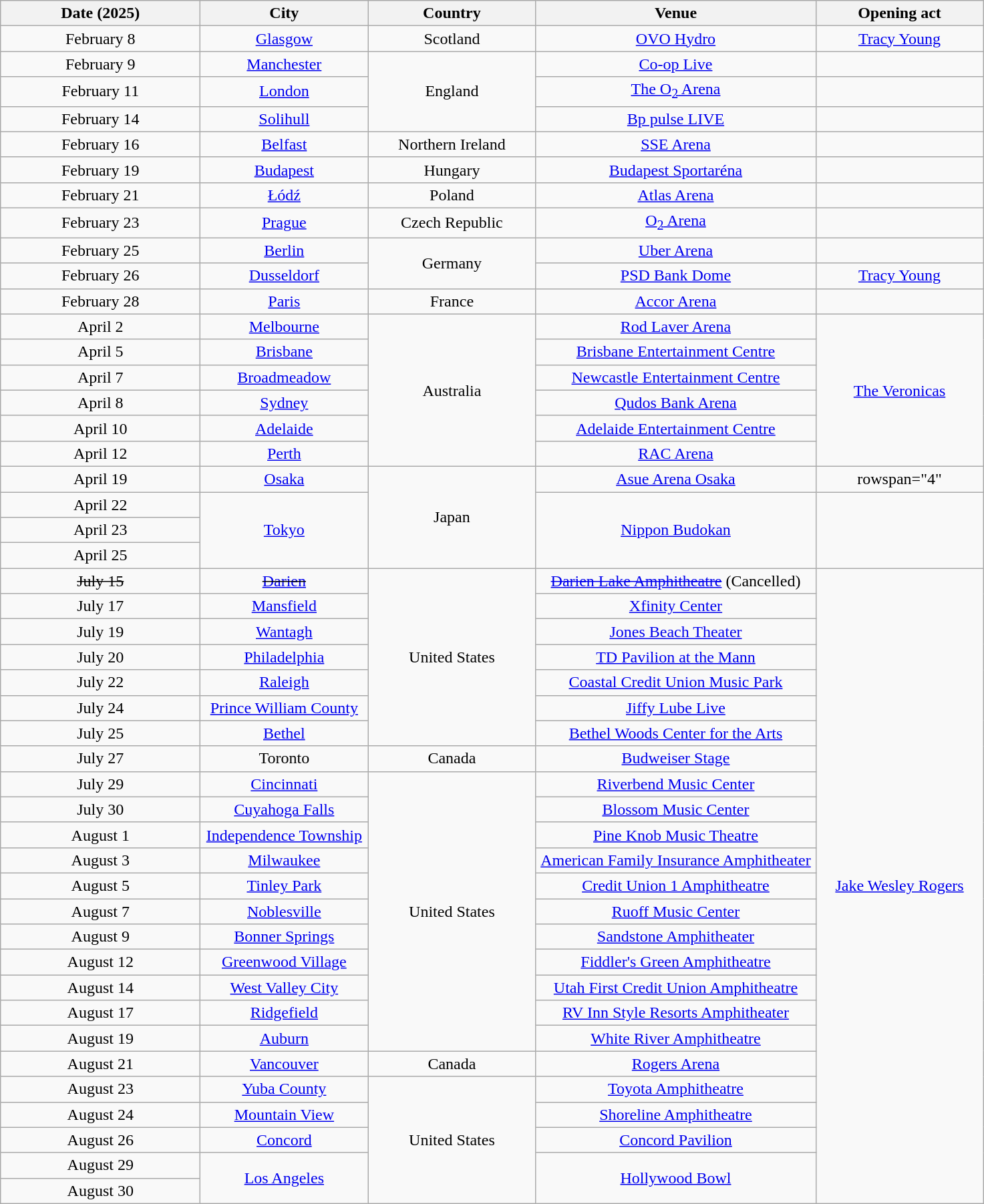<table class="wikitable" style="text-align:center;">
<tr>
<th scope="col" style="width:12em;">Date (2025)</th>
<th scope="col" style="width:10em;">City</th>
<th scope="col" style="width:10em;">Country</th>
<th scope="col" style="width:17em;">Venue</th>
<th scope="col" style="width:10em;">Opening act</th>
</tr>
<tr>
<td>February 8</td>
<td><a href='#'>Glasgow</a></td>
<td>Scotland</td>
<td><a href='#'>OVO Hydro</a></td>
<td><a href='#'>Tracy Young</a></td>
</tr>
<tr>
<td>February 9</td>
<td><a href='#'>Manchester</a></td>
<td rowspan="3">England</td>
<td><a href='#'>Co-op Live</a></td>
<td></td>
</tr>
<tr>
<td>February 11</td>
<td><a href='#'>London</a></td>
<td><a href='#'>The O<sub>2</sub> Arena</a></td>
<td></td>
</tr>
<tr>
<td>February 14</td>
<td><a href='#'>Solihull</a></td>
<td><a href='#'>Bp pulse LIVE</a></td>
<td></td>
</tr>
<tr>
<td>February 16</td>
<td><a href='#'>Belfast</a></td>
<td>Northern Ireland</td>
<td><a href='#'>SSE Arena</a></td>
<td></td>
</tr>
<tr>
<td>February 19</td>
<td><a href='#'>Budapest</a></td>
<td>Hungary</td>
<td><a href='#'>Budapest Sportaréna</a></td>
<td></td>
</tr>
<tr>
<td>February 21</td>
<td><a href='#'>Łódź</a></td>
<td>Poland</td>
<td><a href='#'>Atlas Arena</a></td>
<td></td>
</tr>
<tr>
<td>February 23</td>
<td><a href='#'>Prague</a></td>
<td>Czech Republic</td>
<td><a href='#'>O<sub>2</sub> Arena</a></td>
<td></td>
</tr>
<tr>
<td>February 25</td>
<td><a href='#'>Berlin</a></td>
<td rowspan="2">Germany</td>
<td><a href='#'>Uber Arena</a></td>
<td></td>
</tr>
<tr>
<td>February 26</td>
<td><a href='#'>Dusseldorf</a></td>
<td><a href='#'>PSD Bank Dome</a></td>
<td><a href='#'>Tracy Young</a></td>
</tr>
<tr>
<td>February 28</td>
<td><a href='#'>Paris</a></td>
<td>France</td>
<td><a href='#'>Accor Arena</a></td>
<td></td>
</tr>
<tr>
<td>April 2</td>
<td><a href='#'>Melbourne</a></td>
<td rowspan="6">Australia</td>
<td><a href='#'>Rod Laver Arena</a></td>
<td rowspan="6"><a href='#'>The Veronicas</a></td>
</tr>
<tr>
<td>April 5</td>
<td><a href='#'>Brisbane</a></td>
<td><a href='#'>Brisbane Entertainment Centre</a></td>
</tr>
<tr>
<td>April 7</td>
<td><a href='#'>Broadmeadow</a></td>
<td><a href='#'>Newcastle Entertainment Centre</a></td>
</tr>
<tr>
<td>April 8</td>
<td><a href='#'>Sydney</a></td>
<td><a href='#'>Qudos Bank Arena</a></td>
</tr>
<tr>
<td>April 10</td>
<td><a href='#'>Adelaide</a></td>
<td><a href='#'>Adelaide Entertainment Centre</a></td>
</tr>
<tr>
<td>April 12</td>
<td><a href='#'>Perth</a></td>
<td><a href='#'>RAC Arena</a></td>
</tr>
<tr>
<td>April 19</td>
<td><a href='#'>Osaka</a></td>
<td rowspan="4">Japan</td>
<td><a href='#'>Asue Arena Osaka</a></td>
<td>rowspan="4" </td>
</tr>
<tr>
<td>April 22</td>
<td rowspan="3"><a href='#'>Tokyo</a></td>
<td rowspan="3"><a href='#'>Nippon Budokan</a></td>
</tr>
<tr>
<td>April 23</td>
</tr>
<tr>
<td>April 25</td>
</tr>
<tr>
<td><s>July 15</s></td>
<td><s><a href='#'>Darien</a></s></td>
<td rowspan="7">United States</td>
<td><a href='#'><s>Darien Lake Amphitheatre</s></a> (Cancelled)</td>
<td rowspan="25"><a href='#'>Jake Wesley Rogers</a></td>
</tr>
<tr>
<td>July 17</td>
<td><a href='#'>Mansfield</a></td>
<td><a href='#'>Xfinity Center</a></td>
</tr>
<tr>
<td>July 19</td>
<td><a href='#'>Wantagh</a></td>
<td><a href='#'>Jones Beach Theater</a></td>
</tr>
<tr>
<td>July 20</td>
<td><a href='#'>Philadelphia</a></td>
<td><a href='#'>TD Pavilion at the Mann</a></td>
</tr>
<tr>
<td>July 22</td>
<td><a href='#'>Raleigh</a></td>
<td><a href='#'>Coastal Credit Union Music Park</a></td>
</tr>
<tr>
<td>July 24</td>
<td><a href='#'>Prince William County</a></td>
<td><a href='#'>Jiffy Lube Live</a></td>
</tr>
<tr>
<td>July 25</td>
<td><a href='#'>Bethel</a></td>
<td><a href='#'>Bethel Woods Center for the Arts</a></td>
</tr>
<tr>
<td>July 27</td>
<td>Toronto</td>
<td>Canada</td>
<td><a href='#'>Budweiser Stage</a></td>
</tr>
<tr>
<td>July 29</td>
<td><a href='#'>Cincinnati</a></td>
<td rowspan="11">United States</td>
<td><a href='#'>Riverbend Music Center</a></td>
</tr>
<tr>
<td>July 30</td>
<td><a href='#'>Cuyahoga Falls</a></td>
<td><a href='#'>Blossom Music Center</a></td>
</tr>
<tr>
<td>August 1</td>
<td><a href='#'>Independence Township</a></td>
<td><a href='#'>Pine Knob Music Theatre</a></td>
</tr>
<tr>
<td>August 3</td>
<td><a href='#'>Milwaukee</a></td>
<td><a href='#'>American Family Insurance Amphitheater</a></td>
</tr>
<tr>
<td>August 5</td>
<td><a href='#'>Tinley Park</a></td>
<td><a href='#'>Credit Union 1 Amphitheatre</a></td>
</tr>
<tr>
<td>August 7</td>
<td><a href='#'>Noblesville</a></td>
<td><a href='#'>Ruoff Music Center</a></td>
</tr>
<tr>
<td>August 9</td>
<td><a href='#'>Bonner Springs</a></td>
<td><a href='#'>Sandstone Amphitheater</a></td>
</tr>
<tr>
<td>August 12</td>
<td><a href='#'>Greenwood Village</a></td>
<td><a href='#'>Fiddler's Green Amphitheatre</a></td>
</tr>
<tr>
<td>August 14</td>
<td><a href='#'>West Valley City</a></td>
<td><a href='#'>Utah First Credit Union Amphitheatre</a></td>
</tr>
<tr>
<td>August 17</td>
<td><a href='#'>Ridgefield</a></td>
<td><a href='#'>RV Inn Style Resorts Amphitheater</a></td>
</tr>
<tr>
<td>August 19</td>
<td><a href='#'>Auburn</a></td>
<td><a href='#'>White River Amphitheatre</a></td>
</tr>
<tr>
<td>August 21</td>
<td><a href='#'>Vancouver</a></td>
<td>Canada</td>
<td><a href='#'>Rogers Arena</a></td>
</tr>
<tr>
<td>August 23</td>
<td><a href='#'>Yuba County</a></td>
<td rowspan="5">United States</td>
<td><a href='#'>Toyota Amphitheatre</a></td>
</tr>
<tr>
<td>August 24</td>
<td><a href='#'>Mountain View</a></td>
<td><a href='#'>Shoreline Amphitheatre</a></td>
</tr>
<tr>
<td>August 26</td>
<td><a href='#'>Concord</a></td>
<td><a href='#'>Concord Pavilion</a></td>
</tr>
<tr>
<td>August 29</td>
<td rowspan="2"><a href='#'>Los Angeles</a></td>
<td rowspan="2"><a href='#'>Hollywood Bowl</a></td>
</tr>
<tr>
<td>August 30</td>
</tr>
</table>
